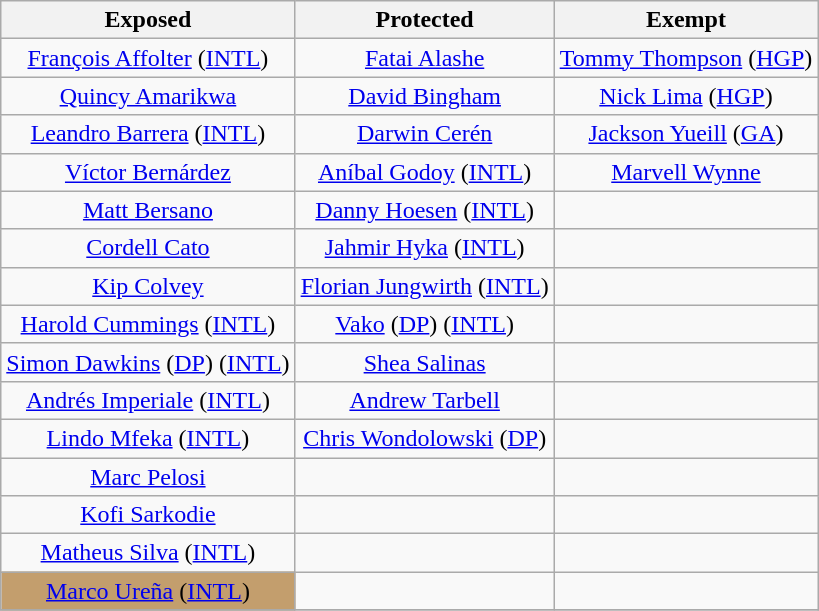<table class="wikitable" style="text-align:center">
<tr>
<th>Exposed</th>
<th>Protected</th>
<th>Exempt</th>
</tr>
<tr>
<td><a href='#'>François Affolter</a> (<a href='#'>INTL</a>)</td>
<td><a href='#'>Fatai Alashe</a></td>
<td><a href='#'>Tommy Thompson</a> (<a href='#'>HGP</a>)</td>
</tr>
<tr>
<td><a href='#'>Quincy Amarikwa</a></td>
<td><a href='#'>David Bingham</a></td>
<td><a href='#'>Nick Lima</a> (<a href='#'>HGP</a>)</td>
</tr>
<tr>
<td><a href='#'>Leandro Barrera</a> (<a href='#'>INTL</a>)</td>
<td><a href='#'>Darwin Cerén</a></td>
<td><a href='#'>Jackson Yueill</a> (<a href='#'>GA</a>)</td>
</tr>
<tr>
<td><a href='#'>Víctor Bernárdez</a></td>
<td><a href='#'>Aníbal Godoy</a> (<a href='#'>INTL</a>)</td>
<td><a href='#'>Marvell Wynne</a></td>
</tr>
<tr>
<td><a href='#'>Matt Bersano</a></td>
<td><a href='#'>Danny Hoesen</a> (<a href='#'>INTL</a>)</td>
<td></td>
</tr>
<tr>
<td><a href='#'>Cordell Cato</a></td>
<td><a href='#'>Jahmir Hyka</a> (<a href='#'>INTL</a>)</td>
<td></td>
</tr>
<tr>
<td><a href='#'>Kip Colvey</a></td>
<td><a href='#'>Florian Jungwirth</a> (<a href='#'>INTL</a>)</td>
<td></td>
</tr>
<tr>
<td><a href='#'>Harold Cummings</a> (<a href='#'>INTL</a>)</td>
<td><a href='#'>Vako</a> (<a href='#'>DP</a>) (<a href='#'>INTL</a>)</td>
<td></td>
</tr>
<tr>
<td><a href='#'>Simon Dawkins</a> (<a href='#'>DP</a>) (<a href='#'>INTL</a>)</td>
<td><a href='#'>Shea Salinas</a></td>
<td></td>
</tr>
<tr>
<td><a href='#'>Andrés Imperiale</a> (<a href='#'>INTL</a>)</td>
<td><a href='#'>Andrew Tarbell</a></td>
<td></td>
</tr>
<tr>
<td><a href='#'>Lindo Mfeka</a> (<a href='#'>INTL</a>)</td>
<td><a href='#'>Chris Wondolowski</a> (<a href='#'>DP</a>)</td>
<td></td>
</tr>
<tr>
<td><a href='#'>Marc Pelosi</a></td>
<td></td>
<td></td>
</tr>
<tr>
<td><a href='#'>Kofi Sarkodie</a></td>
<td></td>
<td></td>
</tr>
<tr>
<td><a href='#'>Matheus Silva</a> (<a href='#'>INTL</a>)</td>
<td></td>
<td></td>
</tr>
<tr>
<td style="background: #C39E6D"><a href='#'>Marco Ureña</a> (<a href='#'>INTL</a>)</td>
<td></td>
<td></td>
</tr>
<tr>
</tr>
</table>
